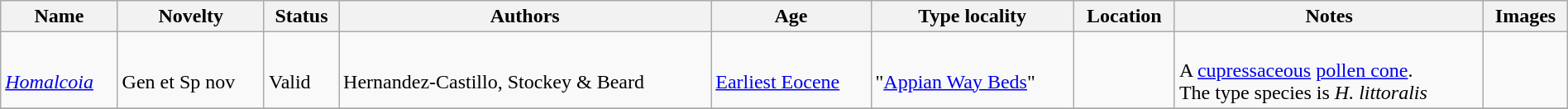<table class="wikitable sortable" align="center" width="100%">
<tr>
<th>Name</th>
<th>Novelty</th>
<th>Status</th>
<th>Authors</th>
<th>Age</th>
<th>Type locality</th>
<th>Location</th>
<th>Notes</th>
<th>Images</th>
</tr>
<tr>
<td><br><em><a href='#'>Homalcoia</a></em></td>
<td><br>Gen et Sp nov</td>
<td><br>Valid</td>
<td><br>Hernandez-Castillo, Stockey & Beard</td>
<td><br><a href='#'>Earliest Eocene</a></td>
<td><br>"<a href='#'>Appian Way Beds</a>"</td>
<td><br><br></td>
<td><br>A <a href='#'>cupressaceous</a> <a href='#'>pollen cone</a>.<br>The type species is <em>H. littoralis</em></td>
<td></td>
</tr>
<tr>
</tr>
</table>
